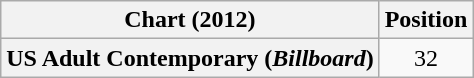<table class="wikitable sortable plainrowheaders" style="text-align:center">
<tr>
<th scope="col">Chart (2012)</th>
<th>Position</th>
</tr>
<tr>
<th scope="row">US Adult Contemporary (<em>Billboard</em>)</th>
<td style="text-align:center;">32</td>
</tr>
</table>
